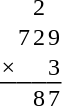<table style="border-collapse: collapse; border-spacing: 2px; text-align:center">
<tr>
<td></td>
<td></td>
<td></td>
<td></td>
</tr>
<tr>
<td></td>
<td></td>
<td>2</td>
<td></td>
</tr>
<tr>
<td></td>
<td>7</td>
<td>2</td>
<td>9</td>
</tr>
<tr>
<td style="border-bottom: 1px solid black;">×</td>
<td style="border-bottom: 1px solid black;"></td>
<td style="border-bottom: 1px solid black;"></td>
<td style="border-bottom: 1px solid black;">3</td>
</tr>
<tr>
<td></td>
<td></td>
<td>8</td>
<td>7</td>
</tr>
</table>
